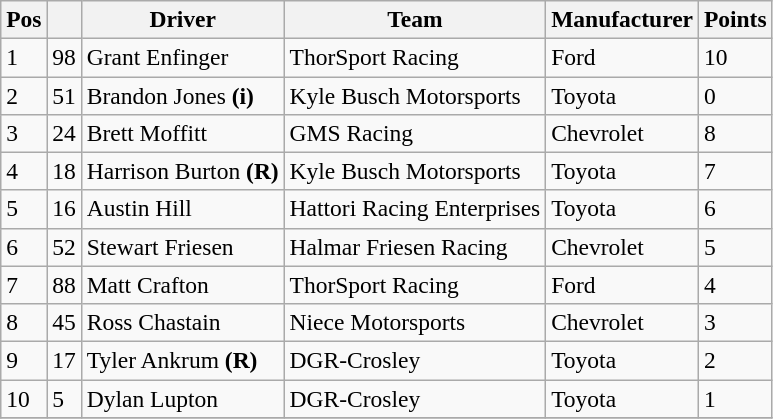<table class="wikitable" style="font-size:98%">
<tr>
<th>Pos</th>
<th></th>
<th>Driver</th>
<th>Team</th>
<th>Manufacturer</th>
<th>Points</th>
</tr>
<tr>
<td>1</td>
<td>98</td>
<td>Grant Enfinger</td>
<td>ThorSport Racing</td>
<td>Ford</td>
<td>10</td>
</tr>
<tr>
<td>2</td>
<td>51</td>
<td>Brandon Jones <strong>(i)</strong></td>
<td>Kyle Busch Motorsports</td>
<td>Toyota</td>
<td>0</td>
</tr>
<tr>
<td>3</td>
<td>24</td>
<td>Brett Moffitt</td>
<td>GMS Racing</td>
<td>Chevrolet</td>
<td>8</td>
</tr>
<tr>
<td>4</td>
<td>18</td>
<td>Harrison Burton <strong>(R)</strong></td>
<td>Kyle Busch Motorsports</td>
<td>Toyota</td>
<td>7</td>
</tr>
<tr>
<td>5</td>
<td>16</td>
<td>Austin Hill</td>
<td>Hattori Racing Enterprises</td>
<td>Toyota</td>
<td>6</td>
</tr>
<tr>
<td>6</td>
<td>52</td>
<td>Stewart Friesen</td>
<td>Halmar Friesen Racing</td>
<td>Chevrolet</td>
<td>5</td>
</tr>
<tr>
<td>7</td>
<td>88</td>
<td>Matt Crafton</td>
<td>ThorSport Racing</td>
<td>Ford</td>
<td>4</td>
</tr>
<tr>
<td>8</td>
<td>45</td>
<td>Ross Chastain</td>
<td>Niece Motorsports</td>
<td>Chevrolet</td>
<td>3</td>
</tr>
<tr>
<td>9</td>
<td>17</td>
<td>Tyler Ankrum <strong>(R)</strong></td>
<td>DGR-Crosley</td>
<td>Toyota</td>
<td>2</td>
</tr>
<tr>
<td>10</td>
<td>5</td>
<td>Dylan Lupton</td>
<td>DGR-Crosley</td>
<td>Toyota</td>
<td>1</td>
</tr>
<tr>
</tr>
</table>
